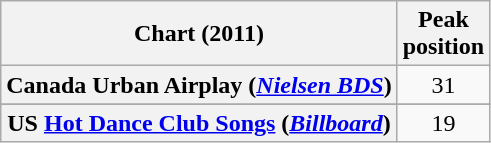<table class="wikitable sortable plainrowheaders">
<tr>
<th scope="col">Chart (2011)</th>
<th scope="col">Peak<br>position</th>
</tr>
<tr>
<th scope="row">Canada Urban Airplay (<em><a href='#'>Nielsen BDS</a></em>)</th>
<td style="text-align:center">31</td>
</tr>
<tr>
</tr>
<tr>
<th scope="row">US <a href='#'>Hot Dance Club Songs</a> (<em><a href='#'>Billboard</a></em>)</th>
<td align="center">19</td>
</tr>
</table>
